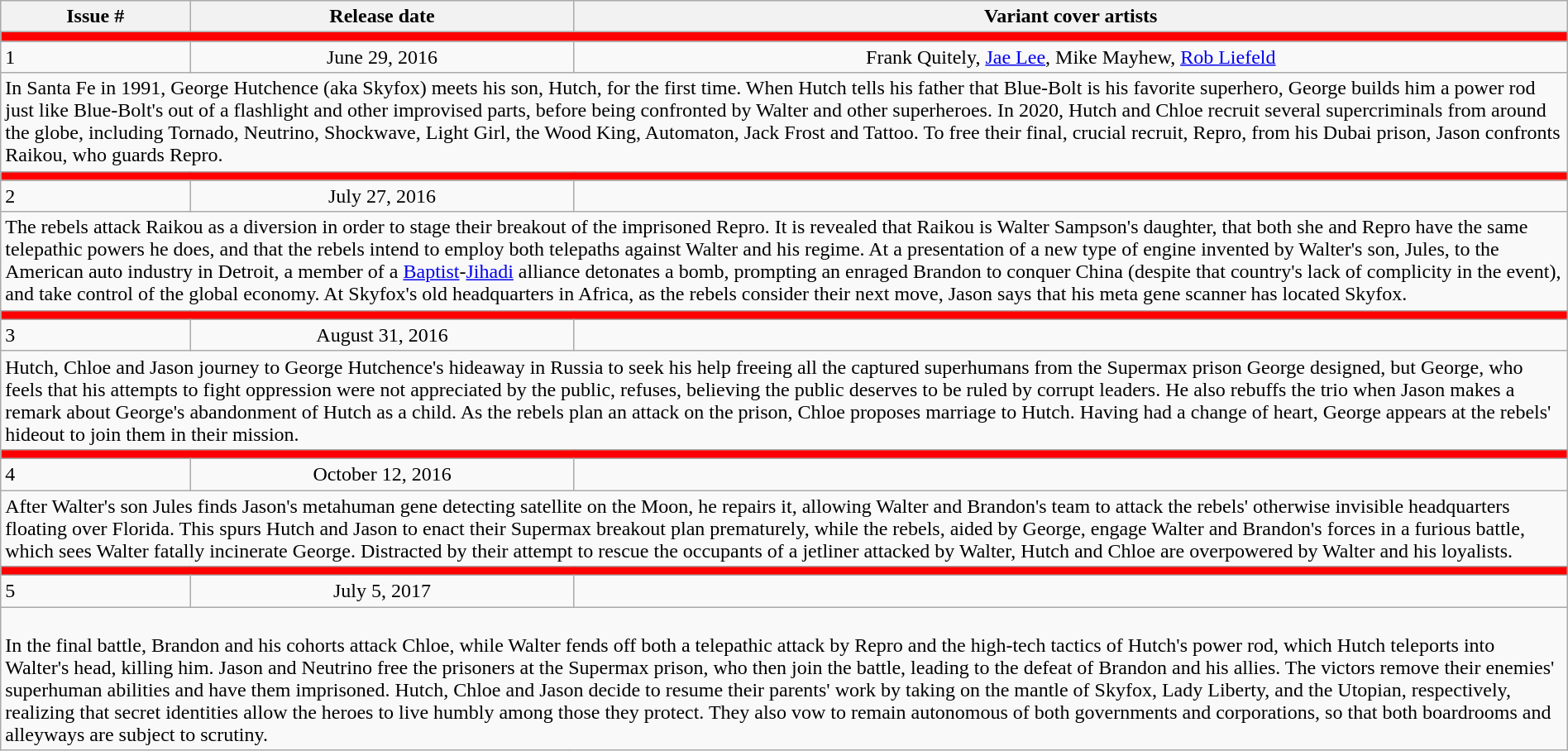<table class="wikitable" style="width:100%;">
<tr>
<th>Issue #</th>
<th>Release date</th>
<th>Variant cover artists</th>
</tr>
<tr>
<td colspan="6" style="background:red"></td>
</tr>
<tr>
<td>1</td>
<td style="text-align:center;">June 29, 2016</td>
<td style="text-align:center;">Frank Quitely, <a href='#'>Jae Lee</a>, Mike Mayhew, <a href='#'>Rob Liefeld</a></td>
</tr>
<tr>
<td colspan="6">In Santa Fe in 1991, George Hutchence (aka Skyfox) meets his son, Hutch, for the first time. When Hutch tells his father that Blue-Bolt is his favorite superhero, George builds him a power rod just like Blue-Bolt's out of a flashlight and other improvised parts, before being confronted by Walter and other superheroes. In 2020, Hutch and Chloe recruit several supercriminals from around the globe, including Tornado, Neutrino, Shockwave, Light Girl, the Wood King, Automaton, Jack Frost and Tattoo. To free their final, crucial recruit, Repro, from his Dubai prison, Jason confronts Raikou, who guards Repro.</td>
</tr>
<tr>
<td colspan="6" style="background:red"></td>
</tr>
<tr>
<td>2</td>
<td style="text-align:center;">July 27, 2016</td>
<td style="text-align:center;"></td>
</tr>
<tr>
<td colspan="6">The rebels attack Raikou as a diversion in order to stage their breakout of the imprisoned Repro. It is revealed that Raikou is Walter Sampson's daughter, that both she and Repro have the same telepathic powers he does, and that the rebels intend to employ both telepaths against Walter and his regime. At a presentation of a new type of engine invented by Walter's son, Jules, to the American auto industry in Detroit, a member of a <a href='#'>Baptist</a>-<a href='#'>Jihadi</a> alliance detonates a bomb, prompting an enraged Brandon to conquer China (despite that country's lack of complicity in the event), and take control of the global economy. At Skyfox's old headquarters in Africa, as the rebels consider their next move, Jason says that his meta gene scanner has located Skyfox.</td>
</tr>
<tr>
<td colspan="6" style="background:red"></td>
</tr>
<tr>
<td>3</td>
<td style="text-align:center;">August 31, 2016</td>
<td style="text-align:center;"></td>
</tr>
<tr>
<td colspan="6">Hutch, Chloe and Jason journey to George Hutchence's hideaway in Russia to seek his help freeing all the captured superhumans from the Supermax prison George designed, but George, who feels that his attempts to fight oppression were not appreciated by the public, refuses, believing the public deserves to be ruled by corrupt leaders. He also rebuffs the trio when Jason makes a remark about George's abandonment of Hutch as a child. As the rebels plan an attack on the prison, Chloe proposes marriage to Hutch. Having had a change of heart, George appears at the rebels' hideout to join them in their mission.</td>
</tr>
<tr>
<td colspan="6" style="background:red"></td>
</tr>
<tr>
<td>4</td>
<td style="text-align:center;">October 12, 2016</td>
<td style="text-align:center;"></td>
</tr>
<tr>
<td colspan="6">After Walter's son Jules finds Jason's metahuman gene detecting satellite on the Moon, he repairs it, allowing Walter and Brandon's team to attack the rebels' otherwise invisible headquarters floating over Florida. This spurs Hutch and Jason to enact their Supermax breakout plan prematurely, while the rebels, aided by George, engage Walter and Brandon's forces in a furious battle, which sees Walter fatally incinerate George. Distracted by their attempt to rescue the occupants of a jetliner attacked by Walter, Hutch and Chloe are overpowered by Walter and his loyalists.</td>
</tr>
<tr>
<td colspan="6" style="background:red"></td>
</tr>
<tr>
<td>5</td>
<td style="text-align:center;">July 5, 2017</td>
<td style="text-align:center;"></td>
</tr>
<tr>
<td colspan="6"><br>In the final battle, Brandon and his cohorts attack Chloe, while Walter fends off both a telepathic attack by Repro and the high-tech tactics of Hutch's power rod, which Hutch teleports into Walter's head, killing him. Jason and Neutrino free the prisoners at the Supermax prison, who then join the battle, leading to the defeat of Brandon and his allies. The victors remove their enemies' superhuman abilities and have them imprisoned. Hutch, Chloe and Jason decide to resume their parents' work by taking on the mantle of Skyfox, Lady Liberty, and the Utopian, respectively, realizing that secret identities allow the heroes to live humbly among those they protect. They also vow to remain autonomous of both governments and corporations, so that both boardrooms and alleyways are subject to scrutiny.</td>
</tr>
</table>
